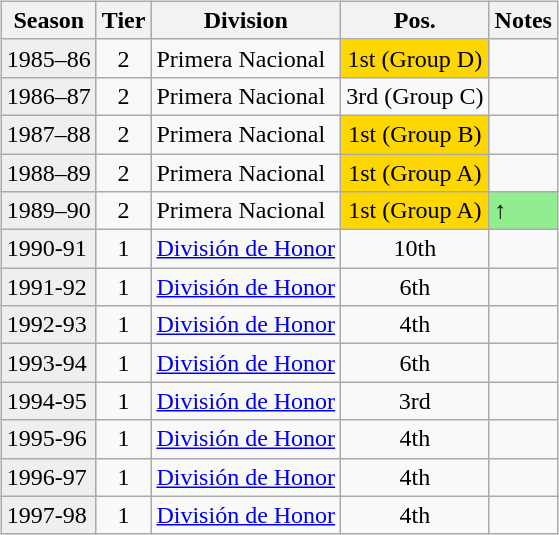<table>
<tr>
<td valign="top" width=0%><br><table class="wikitable">
<tr>
<th>Season</th>
<th>Tier</th>
<th>Division</th>
<th>Pos.</th>
<th>Notes</th>
</tr>
<tr>
<td style="background:#efefef;">1985–86</td>
<td align="center">2</td>
<td>Primera Nacional</td>
<td align="center" style="background:gold">1st (Group D)</td>
<td></td>
</tr>
<tr>
<td style="background:#efefef;">1986–87</td>
<td align="center">2</td>
<td>Primera Nacional</td>
<td align="center" style="background:bronze">3rd (Group C)</td>
<td></td>
</tr>
<tr>
<td style="background:#efefef;">1987–88</td>
<td align="center">2</td>
<td>Primera Nacional</td>
<td align="center" style="background:gold">1st (Group B)</td>
<td></td>
</tr>
<tr>
<td style="background:#efefef;">1988–89</td>
<td align="center">2</td>
<td>Primera Nacional</td>
<td align="center" style="background:gold">1st (Group A)</td>
<td></td>
</tr>
<tr>
<td style="background:#efefef;">1989–90</td>
<td align="center">2</td>
<td>Primera Nacional</td>
<td align="center" style="background:gold">1st (Group A)</td>
<td style="background:#90EE90">↑</td>
</tr>
<tr>
<td style="background:#efefef;">1990-91</td>
<td align="center">1</td>
<td><a href='#'>División de Honor</a></td>
<td align="center">10th</td>
<td></td>
</tr>
<tr>
<td style="background:#efefef;">1991-92</td>
<td align="center">1</td>
<td><a href='#'>División de Honor</a></td>
<td align="center">6th</td>
<td></td>
</tr>
<tr>
<td style="background:#efefef;">1992-93</td>
<td align="center">1</td>
<td><a href='#'>División de Honor</a></td>
<td align="center">4th</td>
<td></td>
</tr>
<tr>
<td style="background:#efefef;">1993-94</td>
<td align="center">1</td>
<td><a href='#'>División de Honor</a></td>
<td align="center">6th</td>
<td></td>
</tr>
<tr>
<td style="background:#efefef;">1994-95</td>
<td align="center">1</td>
<td><a href='#'>División de Honor</a></td>
<td align="center" style="background:bronze">3rd</td>
<td></td>
</tr>
<tr>
<td style="background:#efefef;">1995-96</td>
<td align="center">1</td>
<td><a href='#'>División de Honor</a></td>
<td align="center">4th</td>
<td></td>
</tr>
<tr>
<td style="background:#efefef;">1996-97</td>
<td align="center">1</td>
<td><a href='#'>División de Honor</a></td>
<td align="center">4th</td>
<td></td>
</tr>
<tr>
<td style="background:#efefef;">1997-98</td>
<td align="center">1</td>
<td><a href='#'>División de Honor</a></td>
<td align="center">4th</td>
<td></td>
</tr>
</table>
</td>
</tr>
</table>
